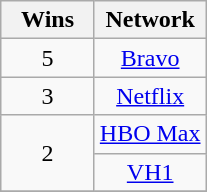<table class="wikitable floatright" rowspan="2" style="text-align:center;" background: #f6e39c;>
<tr>
<th scope="col" style="width:55px;">Wins</th>
<th scope="col" style="text-align:center;">Network</th>
</tr>
<tr>
<td>5</td>
<td><a href='#'>Bravo</a></td>
</tr>
<tr>
<td>3</td>
<td><a href='#'>Netflix</a></td>
</tr>
<tr>
<td rowspan="2">2</td>
<td><a href='#'>HBO Max</a></td>
</tr>
<tr>
<td><a href='#'>VH1</a></td>
</tr>
<tr>
</tr>
</table>
